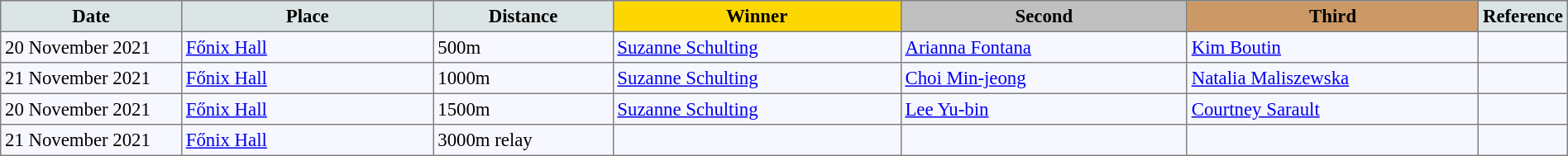<table bgcolor="#f7f8ff" cellpadding="3" cellspacing="0" border="1" style="font-size: 95%; border: gray solid 1px; border-collapse: collapse;">
<tr bgcolor="#cccccc" (1>
<td width="150" align="center" bgcolor="#dce5e5"><strong>Date</strong></td>
<td width="220" align="center" bgcolor="#dce5e5"><strong>Place</strong></td>
<td width="150" align="center" bgcolor="#dce5e5"><strong>Distance</strong></td>
<td align="center" bgcolor="gold" width="250"><strong>Winner</strong></td>
<td align="center" bgcolor="silver" width="250"><strong>Second</strong></td>
<td width="250" align="center" bgcolor="#cc9966"><strong>Third</strong></td>
<td width="30" align="center" bgcolor="#dce5e5"><strong>Reference</strong></td>
</tr>
<tr align="left">
<td>20 November 2021</td>
<td><a href='#'>Főnix Hall</a></td>
<td>500m</td>
<td> <a href='#'>Suzanne Schulting</a></td>
<td> <a href='#'>Arianna Fontana</a></td>
<td> <a href='#'>Kim Boutin</a></td>
<td></td>
</tr>
<tr align="left">
<td>21 November 2021</td>
<td><a href='#'>Főnix Hall</a></td>
<td>1000m</td>
<td> <a href='#'>Suzanne Schulting</a></td>
<td> <a href='#'>Choi Min-jeong</a></td>
<td> <a href='#'>Natalia Maliszewska</a></td>
<td></td>
</tr>
<tr align="left">
<td>20 November 2021</td>
<td><a href='#'>Főnix Hall</a></td>
<td>1500m</td>
<td> <a href='#'>Suzanne Schulting</a></td>
<td> <a href='#'>Lee Yu-bin</a></td>
<td> <a href='#'>Courtney Sarault</a></td>
<td></td>
</tr>
<tr align="left">
<td>21 November 2021</td>
<td><a href='#'>Főnix Hall</a></td>
<td>3000m relay</td>
<td></td>
<td></td>
<td></td>
<td></td>
</tr>
</table>
